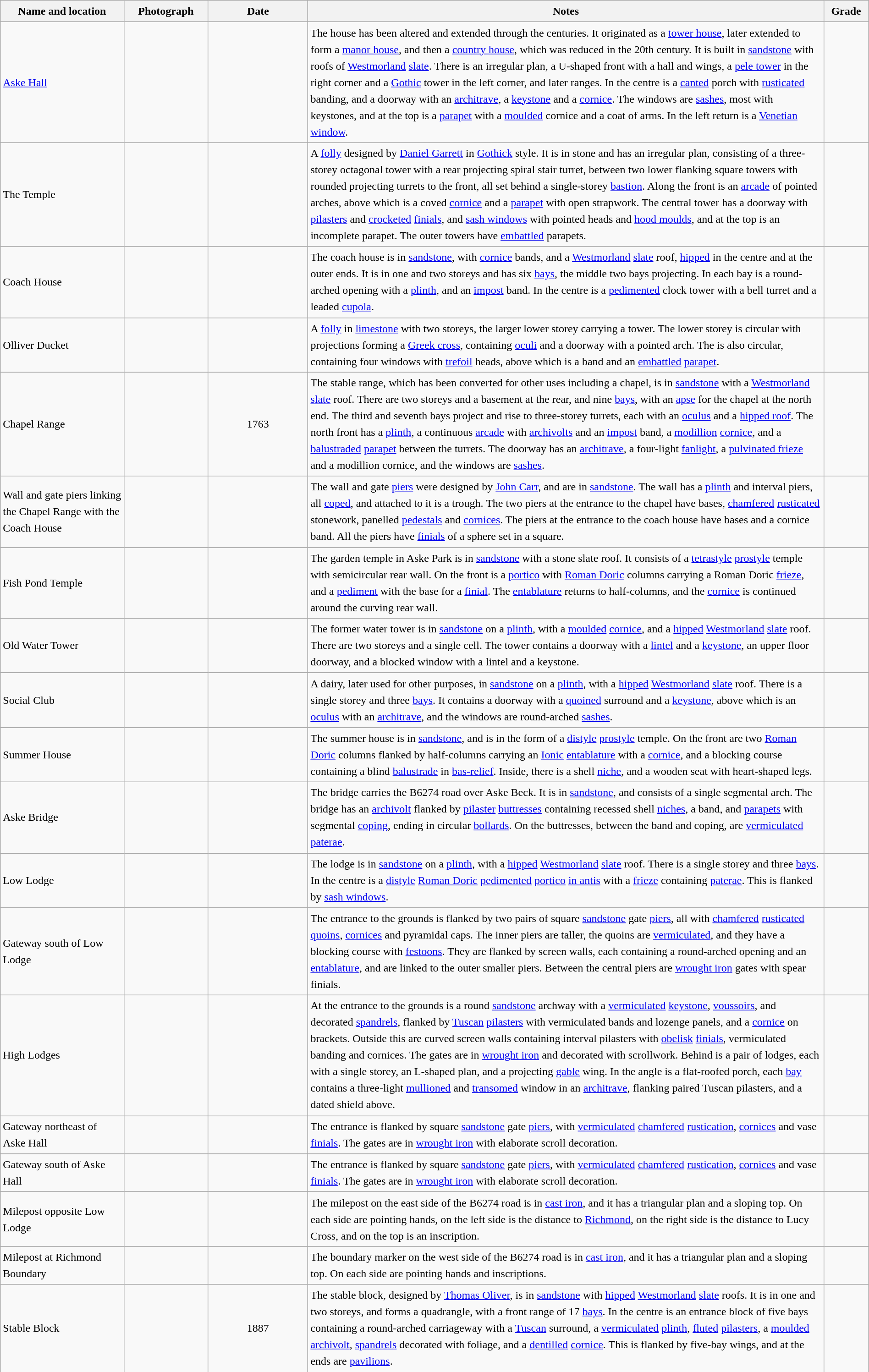<table class="wikitable sortable plainrowheaders" style="width:100%; border:0px; text-align:left; line-height:150%">
<tr>
<th scope="col"  style="width:150px">Name and location</th>
<th scope="col"  style="width:100px" class="unsortable">Photograph</th>
<th scope="col"  style="width:120px">Date</th>
<th scope="col"  style="width:650px" class="unsortable">Notes</th>
<th scope="col"  style="width:50px">Grade</th>
</tr>
<tr>
<td><a href='#'>Aske Hall</a><br><small></small></td>
<td></td>
<td align="center"></td>
<td>The house has been altered and extended through the centuries.  It originated as a <a href='#'>tower house</a>, later extended to form a <a href='#'>manor house</a>, and then a <a href='#'>country house</a>, which was reduced in the 20th century.  It is built in <a href='#'>sandstone</a> with roofs of <a href='#'>Westmorland</a> <a href='#'>slate</a>.  There is an irregular plan, a U-shaped front with a hall and wings, a <a href='#'>pele tower</a> in the right corner and a <a href='#'>Gothic</a> tower in the left corner, and later ranges.  In the centre is a <a href='#'>canted</a> porch with <a href='#'>rusticated</a> banding, and a doorway with an <a href='#'>architrave</a>, a <a href='#'>keystone</a> and a <a href='#'>cornice</a>.  The windows are <a href='#'>sashes</a>, most with keystones, and at the top is a <a href='#'>parapet</a> with a <a href='#'>moulded</a> cornice and a coat of arms.  In the left return is a <a href='#'>Venetian window</a>.</td>
<td align="center" ></td>
</tr>
<tr>
<td>The Temple<br><small></small></td>
<td></td>
<td align="center"></td>
<td>A <a href='#'>folly</a> designed by <a href='#'>Daniel Garrett</a> in <a href='#'>Gothick</a> style.  It is in stone and has an irregular plan, consisting of a three-storey octagonal tower with a rear projecting spiral stair turret, between two lower flanking square towers with rounded projecting turrets to the front, all set behind a single-storey <a href='#'>bastion</a>.  Along the front is an <a href='#'>arcade</a> of pointed arches, above which is a coved <a href='#'>cornice</a> and a <a href='#'>parapet</a> with open strapwork.  The central tower has a doorway with <a href='#'>pilasters</a> and <a href='#'>crocketed</a> <a href='#'>finials</a>, and <a href='#'>sash windows</a> with pointed heads and <a href='#'>hood moulds</a>, and at the top is an incomplete parapet.  The outer towers have <a href='#'>embattled</a> parapets.</td>
<td align="center" ></td>
</tr>
<tr>
<td>Coach House<br><small></small></td>
<td></td>
<td align="center"></td>
<td>The coach house is in <a href='#'>sandstone</a>, with <a href='#'>cornice</a> bands, and a <a href='#'>Westmorland</a> <a href='#'>slate</a> roof, <a href='#'>hipped</a> in the centre and at the outer ends.  It is in one and two storeys and has six <a href='#'>bays</a>, the middle two bays projecting. In each bay is a round-arched opening with a <a href='#'>plinth</a>, and an <a href='#'>impost</a> band.  In the centre is a <a href='#'>pedimented</a> clock tower with a bell turret and a leaded <a href='#'>cupola</a>.</td>
<td align="center" ></td>
</tr>
<tr>
<td>Olliver Ducket<br><small></small></td>
<td></td>
<td align="center"></td>
<td>A <a href='#'>folly</a> in <a href='#'>limestone</a> with two storeys, the larger lower storey carrying a tower.  The lower storey is circular with projections forming a <a href='#'>Greek cross</a>, containing <a href='#'>oculi</a> and a doorway with a pointed arch.  The is also circular, containing four windows with <a href='#'>trefoil</a> heads, above which is a band and an <a href='#'>embattled</a> <a href='#'>parapet</a>.</td>
<td align="center" ></td>
</tr>
<tr>
<td>Chapel Range<br><small></small></td>
<td></td>
<td align="center">1763</td>
<td>The stable range, which has been converted for other uses including a chapel, is in <a href='#'>sandstone</a> with a <a href='#'>Westmorland</a> <a href='#'>slate</a> roof.  There are two storeys and a basement at the rear, and nine <a href='#'>bays</a>, with an <a href='#'>apse</a> for the chapel at the north end.  The third and seventh bays project and rise to three-storey turrets, each with an <a href='#'>oculus</a> and a <a href='#'>hipped roof</a>.  The north front has a <a href='#'>plinth</a>, a continuous <a href='#'>arcade</a> with <a href='#'>archivolts</a> and an <a href='#'>impost</a> band, a <a href='#'>modillion</a> <a href='#'>cornice</a>, and a <a href='#'>balustraded</a> <a href='#'>parapet</a> between the turrets.  The doorway has an <a href='#'>architrave</a>, a four-light <a href='#'>fanlight</a>, a <a href='#'>pulvinated frieze</a> and a modillion cornice, and the windows are <a href='#'>sashes</a>.</td>
<td align="center" ></td>
</tr>
<tr>
<td>Wall and gate piers linking the Chapel Range with the Coach House<br><small></small></td>
<td></td>
<td align="center"></td>
<td>The wall and gate <a href='#'>piers</a> were designed by <a href='#'>John Carr</a>, and are in <a href='#'>sandstone</a>.  The wall has a <a href='#'>plinth</a> and interval piers, all <a href='#'>coped</a>, and attached to it is a trough.  The two piers at the entrance to the chapel have bases, <a href='#'>chamfered</a> <a href='#'>rusticated</a> stonework, panelled <a href='#'>pedestals</a> and <a href='#'>cornices</a>.  The piers at the entrance to the coach house have bases and a cornice band.  All the piers have <a href='#'>finials</a> of a sphere set in a square.</td>
<td align="center" ></td>
</tr>
<tr>
<td>Fish Pond Temple<br><small></small></td>
<td></td>
<td align="center"></td>
<td>The garden temple in Aske Park is in <a href='#'>sandstone</a> with a stone slate roof.  It consists of a <a href='#'>tetrastyle</a> <a href='#'>prostyle</a> temple with semicircular rear wall. On the front is a <a href='#'>portico</a> with <a href='#'>Roman Doric</a> columns carrying a Roman Doric <a href='#'>frieze</a>, and a <a href='#'>pediment</a> with the base for a <a href='#'>finial</a>.  The <a href='#'>entablature</a> returns to half-columns, and the <a href='#'>cornice</a> is continued around the curving rear wall.</td>
<td align="center" ></td>
</tr>
<tr>
<td>Old Water Tower<br><small></small></td>
<td></td>
<td align="center"></td>
<td>The former water tower is in <a href='#'>sandstone</a> on a <a href='#'>plinth</a>, with a <a href='#'>moulded</a> <a href='#'>cornice</a>, and a <a href='#'>hipped</a> <a href='#'>Westmorland</a> <a href='#'>slate</a> roof.  There are two storeys and a single cell.  The tower contains a doorway with a <a href='#'>lintel</a> and a <a href='#'>keystone</a>, an upper floor doorway, and a blocked window with a lintel and a keystone.</td>
<td align="center" ></td>
</tr>
<tr>
<td>Social Club<br><small></small></td>
<td></td>
<td align="center"></td>
<td>A dairy, later used for other purposes, in <a href='#'>sandstone</a> on a <a href='#'>plinth</a>, with a <a href='#'>hipped</a> <a href='#'>Westmorland</a> <a href='#'>slate</a> roof.  There is a single storey and three <a href='#'>bays</a>.  It contains a doorway with a <a href='#'>quoined</a> surround and a <a href='#'>keystone</a>, above which is an <a href='#'>oculus</a> with an <a href='#'>architrave</a>, and the windows are round-arched <a href='#'>sashes</a>.</td>
<td align="center" ></td>
</tr>
<tr>
<td>Summer House<br><small></small></td>
<td></td>
<td align="center"></td>
<td>The summer house is in <a href='#'>sandstone</a>, and is in the form of a <a href='#'>distyle</a> <a href='#'>prostyle</a> temple.  On the front are two <a href='#'>Roman Doric</a> columns flanked by half-columns carrying an <a href='#'>Ionic</a> <a href='#'>entablature</a> with a <a href='#'>cornice</a>, and a blocking course containing a blind <a href='#'>balustrade</a> in <a href='#'>bas-relief</a>.  Inside, there is a shell <a href='#'>niche</a>, and a wooden seat with heart-shaped legs.</td>
<td align="center" ></td>
</tr>
<tr>
<td>Aske Bridge<br><small></small></td>
<td></td>
<td align="center"></td>
<td>The bridge carries the B6274 road over Aske Beck.  It is in <a href='#'>sandstone</a>, and consists of a single segmental arch.  The bridge has an <a href='#'>archivolt</a> flanked by <a href='#'>pilaster</a> <a href='#'>buttresses</a> containing recessed shell <a href='#'>niches</a>, a band, and <a href='#'>parapets</a> with segmental <a href='#'>coping</a>, ending in circular <a href='#'>bollards</a>. On the buttresses, between the band and coping, are <a href='#'>vermiculated</a> <a href='#'>paterae</a>.</td>
<td align="center" ></td>
</tr>
<tr>
<td>Low Lodge<br><small></small></td>
<td></td>
<td align="center"></td>
<td>The lodge is in <a href='#'>sandstone</a> on a <a href='#'>plinth</a>, with a <a href='#'>hipped</a> <a href='#'>Westmorland</a> <a href='#'>slate</a> roof.  There is a single storey and three <a href='#'>bays</a>.  In the centre is a <a href='#'>distyle</a> <a href='#'>Roman Doric</a> <a href='#'>pedimented</a> <a href='#'>portico</a> <a href='#'>in antis</a> with a <a href='#'>frieze</a> containing <a href='#'>paterae</a>.  This is flanked by <a href='#'>sash windows</a>.</td>
<td align="center" ></td>
</tr>
<tr>
<td>Gateway south of Low Lodge<br><small></small></td>
<td></td>
<td align="center"></td>
<td>The entrance to the grounds is flanked by two pairs of square <a href='#'>sandstone</a> gate <a href='#'>piers</a>, all with <a href='#'>chamfered</a> <a href='#'>rusticated</a> <a href='#'>quoins</a>, <a href='#'>cornices</a> and pyramidal caps.  The inner piers are taller, the quoins are <a href='#'>vermiculated</a>, and they have a blocking course with <a href='#'>festoons</a>.  They are flanked by screen walls, each containing a round-arched opening and an <a href='#'>entablature</a>, and are linked to the outer smaller piers.  Between the central piers are <a href='#'>wrought iron</a> gates with spear finials.</td>
<td align="center" ></td>
</tr>
<tr>
<td>High Lodges<br><small></small></td>
<td></td>
<td align="center"></td>
<td>At the entrance to the grounds is a round <a href='#'>sandstone</a> archway with a <a href='#'>vermiculated</a> <a href='#'>keystone</a>, <a href='#'>voussoirs</a>, and decorated <a href='#'>spandrels</a>, flanked by <a href='#'>Tuscan</a> <a href='#'>pilasters</a> with vermiculated bands and lozenge panels, and a <a href='#'>cornice</a> on brackets.  Outside this are curved screen walls containing interval pilasters with <a href='#'>obelisk</a> <a href='#'>finials</a>, vermiculated banding and cornices.  The gates are in <a href='#'>wrought iron</a> and decorated with scrollwork.  Behind is a pair of lodges, each with a single storey, an L-shaped plan, and a projecting <a href='#'>gable</a> wing.  In the angle is a flat-roofed porch, each <a href='#'>bay</a> contains a three-light <a href='#'>mullioned</a> and <a href='#'>transomed</a> window in an <a href='#'>architrave</a>, flanking paired Tuscan pilasters, and a dated shield above.</td>
<td align="center" ></td>
</tr>
<tr>
<td>Gateway northeast of Aske Hall<br><small></small></td>
<td></td>
<td align="center"></td>
<td>The entrance is flanked by square <a href='#'>sandstone</a> gate <a href='#'>piers</a>, with <a href='#'>vermiculated</a> <a href='#'>chamfered</a> <a href='#'>rustication</a>, <a href='#'>cornices</a> and vase <a href='#'>finials</a>.  The gates are in <a href='#'>wrought iron</a> with elaborate scroll decoration.</td>
<td align="center" ></td>
</tr>
<tr>
<td>Gateway south of Aske Hall<br><small></small></td>
<td></td>
<td align="center"></td>
<td>The entrance is flanked by square <a href='#'>sandstone</a> gate <a href='#'>piers</a>, with <a href='#'>vermiculated</a> <a href='#'>chamfered</a> <a href='#'>rustication</a>, <a href='#'>cornices</a> and vase <a href='#'>finials</a>.  The gates are in <a href='#'>wrought iron</a> with elaborate scroll decoration.</td>
<td align="center" ></td>
</tr>
<tr>
<td>Milepost opposite Low Lodge<br><small></small></td>
<td></td>
<td align="center"></td>
<td>The milepost on the east side of the B6274 road is in <a href='#'>cast iron</a>, and it has a triangular plan and a sloping top.  On each side are pointing hands, on the left side is the distance to <a href='#'>Richmond</a>, on the right side is the distance to Lucy Cross, and on the top is an inscription.</td>
<td align="center" ></td>
</tr>
<tr>
<td>Milepost at Richmond Boundary<br><small></small></td>
<td></td>
<td align="center"></td>
<td>The boundary marker on the west side of the B6274 road is in <a href='#'>cast iron</a>, and it has a triangular plan and a sloping top.  On each side are pointing hands and inscriptions.</td>
<td align="center" ></td>
</tr>
<tr>
<td>Stable Block<br><small></small></td>
<td></td>
<td align="center">1887</td>
<td>The stable block, designed by <a href='#'>Thomas Oliver</a>, is in <a href='#'>sandstone</a> with <a href='#'>hipped</a> <a href='#'>Westmorland</a> <a href='#'>slate</a> roofs.  It is in one and two storeys, and forms a quadrangle, with a front range of 17 <a href='#'>bays</a>.  In the centre is an entrance block of five bays containing a round-arched carriageway with a <a href='#'>Tuscan</a> surround, a <a href='#'>vermiculated</a> <a href='#'>plinth</a>, <a href='#'>fluted</a> <a href='#'>pilasters</a>, a <a href='#'>moulded</a> <a href='#'>archivolt</a>, <a href='#'>spandrels</a> decorated with foliage, and a <a href='#'>dentilled</a> <a href='#'>cornice</a>.  This is flanked by five-bay wings, and at the ends are <a href='#'>pavilions</a>.</td>
<td align="center" ></td>
</tr>
<tr>
</tr>
</table>
